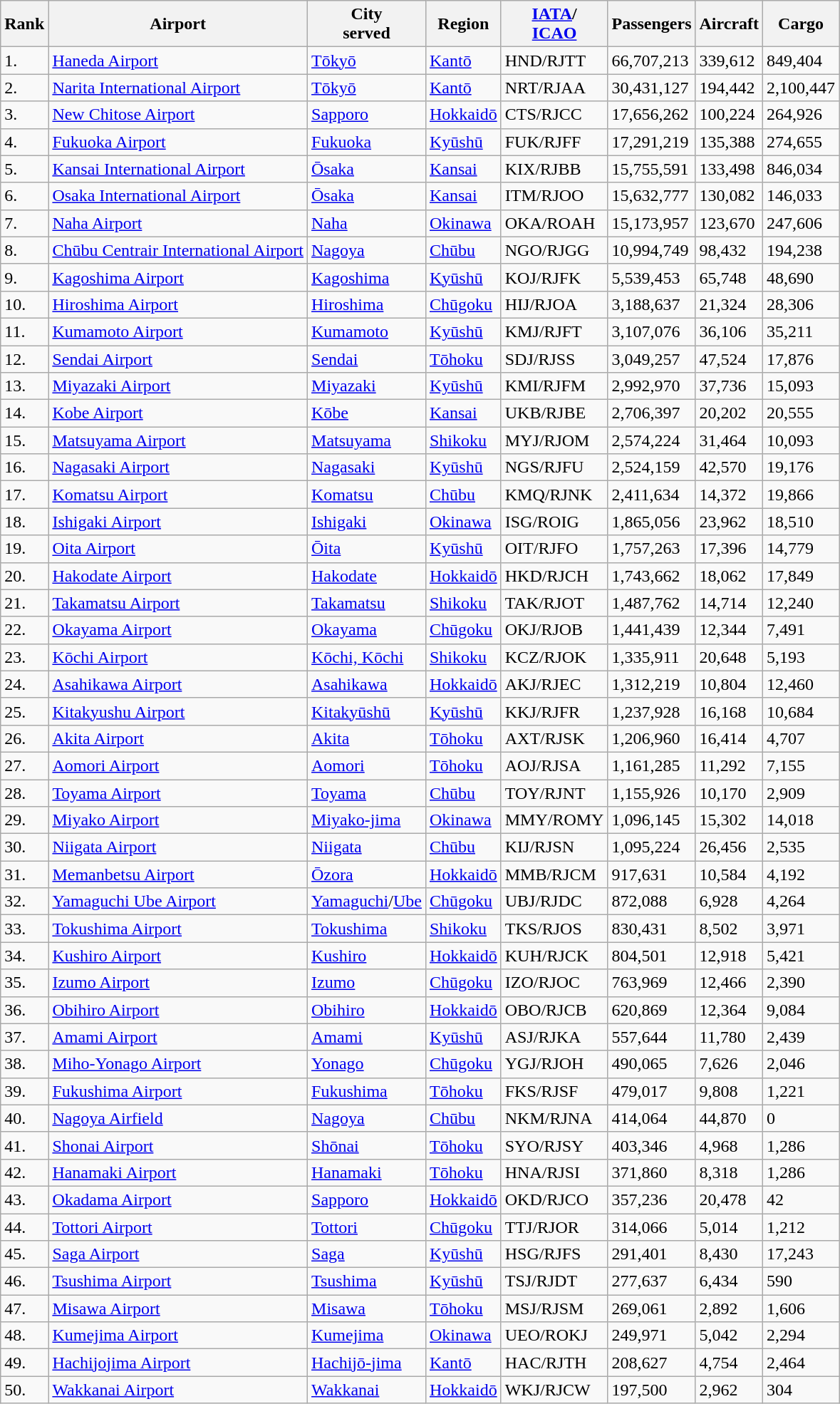<table class="wikitable sortable">
<tr>
<th>Rank</th>
<th>Airport</th>
<th>City<br>served</th>
<th>Region</th>
<th><a href='#'>IATA</a>/<br><a href='#'>ICAO</a></th>
<th>Passengers</th>
<th>Aircraft</th>
<th>Cargo</th>
</tr>
<tr>
<td>1.</td>
<td><a href='#'>Haneda Airport</a></td>
<td><a href='#'>Tōkyō</a></td>
<td><a href='#'>Kantō</a></td>
<td>HND/RJTT</td>
<td>66,707,213</td>
<td>339,612</td>
<td>849,404</td>
</tr>
<tr>
<td>2.</td>
<td><a href='#'>Narita International Airport</a></td>
<td><a href='#'>Tōkyō</a></td>
<td><a href='#'>Kantō</a></td>
<td>NRT/RJAA</td>
<td>30,431,127</td>
<td>194,442</td>
<td>2,100,447</td>
</tr>
<tr>
<td>3.</td>
<td><a href='#'>New Chitose Airport</a></td>
<td><a href='#'>Sapporo</a></td>
<td><a href='#'>Hokkaidō</a></td>
<td>CTS/RJCC</td>
<td>17,656,262</td>
<td>100,224</td>
<td>264,926</td>
</tr>
<tr>
<td>4.</td>
<td><a href='#'>Fukuoka Airport</a></td>
<td><a href='#'>Fukuoka</a></td>
<td><a href='#'>Kyūshū</a></td>
<td>FUK/RJFF</td>
<td>17,291,219</td>
<td>135,388</td>
<td>274,655</td>
</tr>
<tr>
<td>5.</td>
<td><a href='#'>Kansai International Airport</a></td>
<td><a href='#'>Ōsaka</a></td>
<td><a href='#'>Kansai</a></td>
<td>KIX/RJBB</td>
<td>15,755,591</td>
<td>133,498</td>
<td>846,034</td>
</tr>
<tr>
<td>6.</td>
<td><a href='#'>Osaka International Airport</a></td>
<td><a href='#'>Ōsaka</a></td>
<td><a href='#'>Kansai</a></td>
<td>ITM/RJOO</td>
<td>15,632,777</td>
<td>130,082</td>
<td>146,033</td>
</tr>
<tr>
<td>7.</td>
<td><a href='#'>Naha Airport</a></td>
<td><a href='#'>Naha</a></td>
<td><a href='#'>Okinawa</a></td>
<td>OKA/ROAH</td>
<td>15,173,957</td>
<td>123,670</td>
<td>247,606</td>
</tr>
<tr>
<td>8.</td>
<td><a href='#'>Chūbu Centrair International Airport</a></td>
<td><a href='#'>Nagoya</a></td>
<td><a href='#'>Chūbu</a></td>
<td>NGO/RJGG</td>
<td>10,994,749</td>
<td>98,432</td>
<td>194,238</td>
</tr>
<tr>
<td>9.</td>
<td><a href='#'>Kagoshima Airport</a></td>
<td><a href='#'>Kagoshima</a></td>
<td><a href='#'>Kyūshū</a></td>
<td>KOJ/RJFK</td>
<td>5,539,453</td>
<td>65,748</td>
<td>48,690</td>
</tr>
<tr>
<td>10.</td>
<td><a href='#'>Hiroshima Airport</a></td>
<td><a href='#'>Hiroshima</a></td>
<td><a href='#'>Chūgoku</a></td>
<td>HIJ/RJOA</td>
<td>3,188,637</td>
<td>21,324</td>
<td>28,306</td>
</tr>
<tr>
<td>11.</td>
<td><a href='#'>Kumamoto Airport</a></td>
<td><a href='#'>Kumamoto</a></td>
<td><a href='#'>Kyūshū</a></td>
<td>KMJ/RJFT</td>
<td>3,107,076</td>
<td>36,106</td>
<td>35,211</td>
</tr>
<tr>
<td>12.</td>
<td><a href='#'>Sendai Airport</a></td>
<td><a href='#'>Sendai</a></td>
<td><a href='#'>Tōhoku</a></td>
<td>SDJ/RJSS</td>
<td>3,049,257</td>
<td>47,524</td>
<td>17,876</td>
</tr>
<tr>
<td>13.</td>
<td><a href='#'>Miyazaki Airport</a></td>
<td><a href='#'>Miyazaki</a></td>
<td><a href='#'>Kyūshū</a></td>
<td>KMI/RJFM</td>
<td>2,992,970</td>
<td>37,736</td>
<td>15,093</td>
</tr>
<tr>
<td>14.</td>
<td><a href='#'>Kobe Airport</a></td>
<td><a href='#'>Kōbe</a></td>
<td><a href='#'>Kansai</a></td>
<td>UKB/RJBE</td>
<td>2,706,397</td>
<td>20,202</td>
<td>20,555</td>
</tr>
<tr>
<td>15.</td>
<td><a href='#'>Matsuyama Airport</a></td>
<td><a href='#'>Matsuyama</a></td>
<td><a href='#'>Shikoku</a></td>
<td>MYJ/RJOM</td>
<td>2,574,224</td>
<td>31,464</td>
<td>10,093</td>
</tr>
<tr>
<td>16.</td>
<td><a href='#'>Nagasaki Airport</a></td>
<td><a href='#'>Nagasaki</a></td>
<td><a href='#'>Kyūshū</a></td>
<td>NGS/RJFU</td>
<td>2,524,159</td>
<td>42,570</td>
<td>19,176</td>
</tr>
<tr>
<td>17.</td>
<td><a href='#'>Komatsu Airport</a></td>
<td><a href='#'>Komatsu</a></td>
<td><a href='#'>Chūbu</a></td>
<td>KMQ/RJNK</td>
<td>2,411,634</td>
<td>14,372</td>
<td>19,866</td>
</tr>
<tr>
<td>18.</td>
<td><a href='#'>Ishigaki Airport</a></td>
<td><a href='#'>Ishigaki</a></td>
<td><a href='#'>Okinawa</a></td>
<td>ISG/ROIG</td>
<td>1,865,056</td>
<td>23,962</td>
<td>18,510</td>
</tr>
<tr>
<td>19.</td>
<td><a href='#'>Oita Airport</a></td>
<td><a href='#'>Ōita</a></td>
<td><a href='#'>Kyūshū</a></td>
<td>OIT/RJFO</td>
<td>1,757,263</td>
<td>17,396</td>
<td>14,779</td>
</tr>
<tr>
<td>20.</td>
<td><a href='#'>Hakodate Airport</a></td>
<td><a href='#'>Hakodate</a></td>
<td><a href='#'>Hokkaidō</a></td>
<td>HKD/RJCH</td>
<td>1,743,662</td>
<td>18,062</td>
<td>17,849</td>
</tr>
<tr>
<td>21.</td>
<td><a href='#'>Takamatsu Airport</a></td>
<td><a href='#'>Takamatsu</a></td>
<td><a href='#'>Shikoku</a></td>
<td>TAK/RJOT</td>
<td>1,487,762</td>
<td>14,714</td>
<td>12,240</td>
</tr>
<tr>
<td>22.</td>
<td><a href='#'>Okayama Airport</a></td>
<td><a href='#'>Okayama</a></td>
<td><a href='#'>Chūgoku</a></td>
<td>OKJ/RJOB</td>
<td>1,441,439</td>
<td>12,344</td>
<td>7,491</td>
</tr>
<tr>
<td>23.</td>
<td><a href='#'>Kōchi Airport</a></td>
<td><a href='#'>Kōchi, Kōchi</a></td>
<td><a href='#'>Shikoku</a></td>
<td>KCZ/RJOK</td>
<td>1,335,911</td>
<td>20,648</td>
<td>5,193</td>
</tr>
<tr>
<td>24.</td>
<td><a href='#'>Asahikawa Airport</a></td>
<td><a href='#'>Asahikawa</a></td>
<td><a href='#'>Hokkaidō</a></td>
<td>AKJ/RJEC</td>
<td>1,312,219</td>
<td>10,804</td>
<td>12,460</td>
</tr>
<tr>
<td>25.</td>
<td><a href='#'>Kitakyushu Airport</a></td>
<td><a href='#'>Kitakyūshū</a></td>
<td><a href='#'>Kyūshū</a></td>
<td>KKJ/RJFR</td>
<td>1,237,928</td>
<td>16,168</td>
<td>10,684</td>
</tr>
<tr>
<td>26.</td>
<td><a href='#'>Akita Airport</a></td>
<td><a href='#'>Akita</a></td>
<td><a href='#'>Tōhoku</a></td>
<td>AXT/RJSK</td>
<td>1,206,960</td>
<td>16,414</td>
<td>4,707</td>
</tr>
<tr>
<td>27.</td>
<td><a href='#'>Aomori Airport</a></td>
<td><a href='#'>Aomori</a></td>
<td><a href='#'>Tōhoku</a></td>
<td>AOJ/RJSA</td>
<td>1,161,285</td>
<td>11,292</td>
<td>7,155</td>
</tr>
<tr>
<td>28.</td>
<td><a href='#'>Toyama Airport</a></td>
<td><a href='#'>Toyama</a></td>
<td><a href='#'>Chūbu</a></td>
<td>TOY/RJNT</td>
<td>1,155,926</td>
<td>10,170</td>
<td>2,909</td>
</tr>
<tr>
<td>29.</td>
<td><a href='#'>Miyako Airport</a></td>
<td><a href='#'>Miyako-jima</a></td>
<td><a href='#'>Okinawa</a></td>
<td>MMY/ROMY</td>
<td>1,096,145</td>
<td>15,302</td>
<td>14,018</td>
</tr>
<tr>
<td>30.</td>
<td><a href='#'>Niigata Airport</a></td>
<td><a href='#'>Niigata</a></td>
<td><a href='#'>Chūbu</a></td>
<td>KIJ/RJSN</td>
<td>1,095,224</td>
<td>26,456</td>
<td>2,535</td>
</tr>
<tr>
<td>31.</td>
<td><a href='#'>Memanbetsu Airport</a></td>
<td><a href='#'>Ōzora</a></td>
<td><a href='#'>Hokkaidō</a></td>
<td>MMB/RJCM</td>
<td>917,631</td>
<td>10,584</td>
<td>4,192</td>
</tr>
<tr>
<td>32.</td>
<td><a href='#'>Yamaguchi Ube Airport</a></td>
<td><a href='#'>Yamaguchi</a>/<a href='#'>Ube</a></td>
<td><a href='#'>Chūgoku</a></td>
<td>UBJ/RJDC</td>
<td>872,088</td>
<td>6,928</td>
<td>4,264</td>
</tr>
<tr>
<td>33.</td>
<td><a href='#'>Tokushima Airport</a></td>
<td><a href='#'>Tokushima</a></td>
<td><a href='#'>Shikoku</a></td>
<td>TKS/RJOS</td>
<td>830,431</td>
<td>8,502</td>
<td>3,971</td>
</tr>
<tr>
<td>34.</td>
<td><a href='#'>Kushiro Airport</a></td>
<td><a href='#'>Kushiro</a></td>
<td><a href='#'>Hokkaidō</a></td>
<td>KUH/RJCK</td>
<td>804,501</td>
<td>12,918</td>
<td>5,421</td>
</tr>
<tr>
<td>35.</td>
<td><a href='#'>Izumo Airport</a></td>
<td><a href='#'>Izumo</a></td>
<td><a href='#'>Chūgoku</a></td>
<td>IZO/RJOC</td>
<td>763,969</td>
<td>12,466</td>
<td>2,390</td>
</tr>
<tr>
<td>36.</td>
<td><a href='#'>Obihiro Airport</a></td>
<td><a href='#'>Obihiro</a></td>
<td><a href='#'>Hokkaidō</a></td>
<td>OBO/RJCB</td>
<td>620,869</td>
<td>12,364</td>
<td>9,084</td>
</tr>
<tr>
<td>37.</td>
<td><a href='#'>Amami Airport</a></td>
<td><a href='#'>Amami</a></td>
<td><a href='#'>Kyūshū</a></td>
<td>ASJ/RJKA</td>
<td>557,644</td>
<td>11,780</td>
<td>2,439</td>
</tr>
<tr>
<td>38.</td>
<td><a href='#'>Miho-Yonago Airport</a></td>
<td><a href='#'>Yonago</a></td>
<td><a href='#'>Chūgoku</a></td>
<td>YGJ/RJOH</td>
<td>490,065</td>
<td>7,626</td>
<td>2,046</td>
</tr>
<tr>
<td>39.</td>
<td><a href='#'>Fukushima Airport</a></td>
<td><a href='#'>Fukushima</a></td>
<td><a href='#'>Tōhoku</a></td>
<td>FKS/RJSF</td>
<td>479,017</td>
<td>9,808</td>
<td>1,221</td>
</tr>
<tr>
<td>40.</td>
<td><a href='#'>Nagoya Airfield</a></td>
<td><a href='#'>Nagoya</a></td>
<td><a href='#'>Chūbu</a></td>
<td>NKM/RJNA</td>
<td>414,064</td>
<td>44,870</td>
<td>0</td>
</tr>
<tr>
<td>41.</td>
<td><a href='#'>Shonai Airport</a></td>
<td><a href='#'>Shōnai</a></td>
<td><a href='#'>Tōhoku</a></td>
<td>SYO/RJSY</td>
<td>403,346</td>
<td>4,968</td>
<td>1,286</td>
</tr>
<tr>
<td>42.</td>
<td><a href='#'>Hanamaki Airport</a></td>
<td><a href='#'>Hanamaki</a></td>
<td><a href='#'>Tōhoku</a></td>
<td>HNA/RJSI</td>
<td>371,860</td>
<td>8,318</td>
<td>1,286</td>
</tr>
<tr>
<td>43.</td>
<td><a href='#'>Okadama Airport</a></td>
<td><a href='#'>Sapporo</a></td>
<td><a href='#'>Hokkaidō</a></td>
<td>OKD/RJCO</td>
<td>357,236</td>
<td>20,478</td>
<td>42</td>
</tr>
<tr>
<td>44.</td>
<td><a href='#'>Tottori Airport</a></td>
<td><a href='#'>Tottori</a></td>
<td><a href='#'>Chūgoku</a></td>
<td>TTJ/RJOR</td>
<td>314,066</td>
<td>5,014</td>
<td>1,212</td>
</tr>
<tr>
<td>45.</td>
<td><a href='#'>Saga Airport</a></td>
<td><a href='#'>Saga</a></td>
<td><a href='#'>Kyūshū</a></td>
<td>HSG/RJFS</td>
<td>291,401</td>
<td>8,430</td>
<td>17,243</td>
</tr>
<tr>
<td>46.</td>
<td><a href='#'>Tsushima Airport</a></td>
<td><a href='#'>Tsushima</a></td>
<td><a href='#'>Kyūshū</a></td>
<td>TSJ/RJDT</td>
<td>277,637</td>
<td>6,434</td>
<td>590</td>
</tr>
<tr>
<td>47.</td>
<td><a href='#'>Misawa Airport</a></td>
<td><a href='#'>Misawa</a></td>
<td><a href='#'>Tōhoku</a></td>
<td>MSJ/RJSM</td>
<td>269,061</td>
<td>2,892</td>
<td>1,606</td>
</tr>
<tr>
<td>48.</td>
<td><a href='#'>Kumejima Airport</a></td>
<td><a href='#'>Kumejima</a></td>
<td><a href='#'>Okinawa</a></td>
<td>UEO/ROKJ</td>
<td>249,971</td>
<td>5,042</td>
<td>2,294</td>
</tr>
<tr>
<td>49.</td>
<td><a href='#'>Hachijojima Airport</a></td>
<td><a href='#'>Hachijō-jima</a></td>
<td><a href='#'>Kantō</a></td>
<td>HAC/RJTH</td>
<td>208,627</td>
<td>4,754</td>
<td>2,464</td>
</tr>
<tr>
<td>50.</td>
<td><a href='#'>Wakkanai Airport</a></td>
<td><a href='#'>Wakkanai</a></td>
<td><a href='#'>Hokkaidō</a></td>
<td>WKJ/RJCW</td>
<td>197,500</td>
<td>2,962</td>
<td>304</td>
</tr>
</table>
